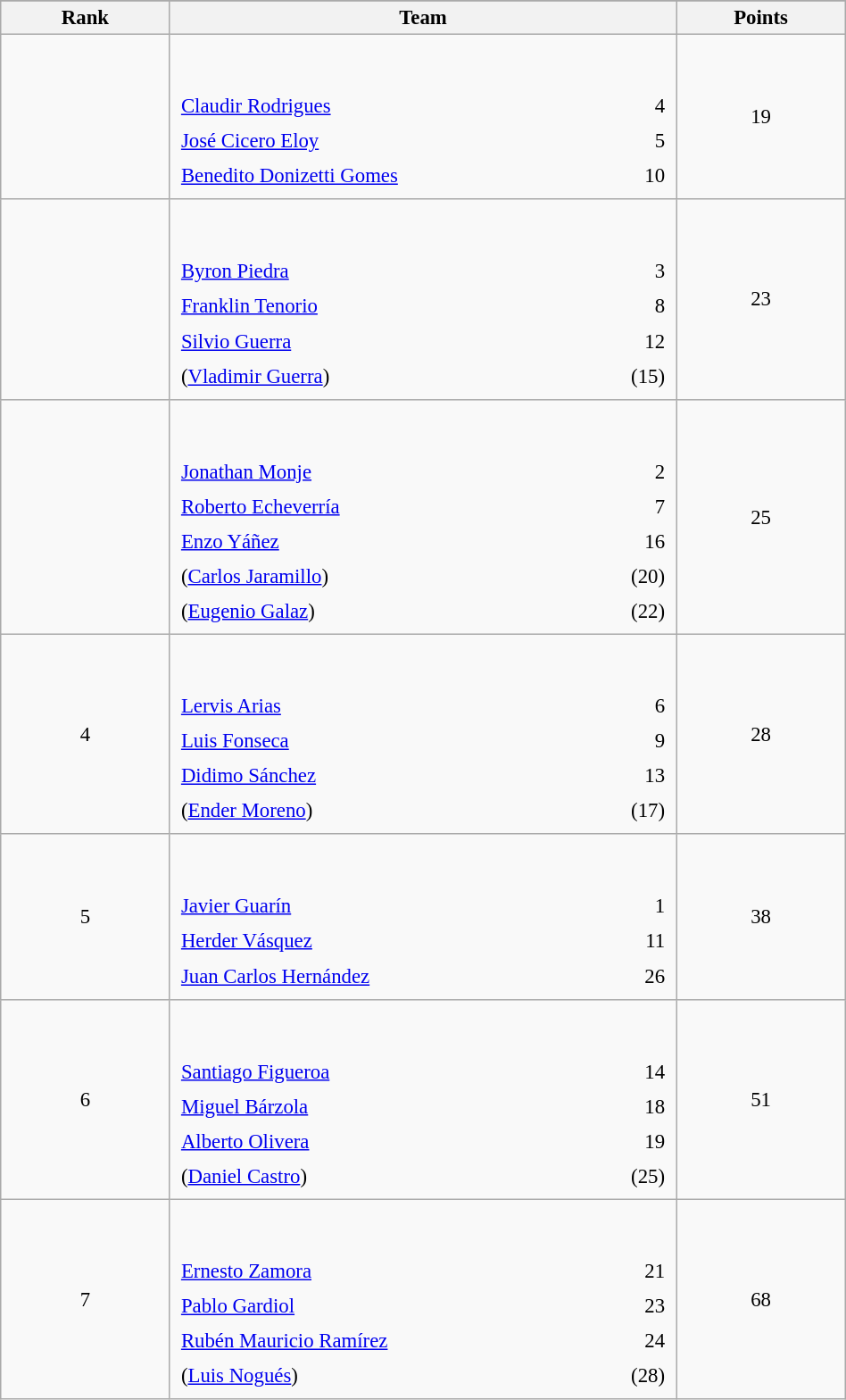<table class="wikitable sortable" style=" text-align:center; font-size:95%;" width="50%">
<tr>
</tr>
<tr>
<th width=10%>Rank</th>
<th width=30%>Team</th>
<th width=10%>Points</th>
</tr>
<tr>
<td align=center></td>
<td align=left> <br><br><table width=100%>
<tr>
<td align=left style="border:0"><a href='#'>Claudir Rodrigues</a></td>
<td align=right style="border:0">4</td>
</tr>
<tr>
<td align=left style="border:0"><a href='#'>José Cicero Eloy</a></td>
<td align=right style="border:0">5</td>
</tr>
<tr>
<td align=left style="border:0"><a href='#'>Benedito Donizetti Gomes</a></td>
<td align=right style="border:0">10</td>
</tr>
</table>
</td>
<td>19</td>
</tr>
<tr>
<td align=center></td>
<td align=left> <br><br><table width=100%>
<tr>
<td align=left style="border:0"><a href='#'>Byron Piedra</a></td>
<td align=right style="border:0">3</td>
</tr>
<tr>
<td align=left style="border:0"><a href='#'>Franklin Tenorio</a></td>
<td align=right style="border:0">8</td>
</tr>
<tr>
<td align=left style="border:0"><a href='#'>Silvio Guerra</a></td>
<td align=right style="border:0">12</td>
</tr>
<tr>
<td align=left style="border:0">(<a href='#'>Vladimir Guerra</a>)</td>
<td align=right style="border:0">(15)</td>
</tr>
</table>
</td>
<td>23</td>
</tr>
<tr>
<td align=center></td>
<td align=left> <br><br><table width=100%>
<tr>
<td align=left style="border:0"><a href='#'>Jonathan Monje</a></td>
<td align=right style="border:0">2</td>
</tr>
<tr>
<td align=left style="border:0"><a href='#'>Roberto Echeverría</a></td>
<td align=right style="border:0">7</td>
</tr>
<tr>
<td align=left style="border:0"><a href='#'>Enzo Yáñez</a></td>
<td align=right style="border:0">16</td>
</tr>
<tr>
<td align=left style="border:0">(<a href='#'>Carlos Jaramillo</a>)</td>
<td align=right style="border:0">(20)</td>
</tr>
<tr>
<td align=left style="border:0">(<a href='#'>Eugenio Galaz</a>)</td>
<td align=right style="border:0">(22)</td>
</tr>
</table>
</td>
<td>25</td>
</tr>
<tr>
<td align=center>4</td>
<td align=left> <br><br><table width=100%>
<tr>
<td align=left style="border:0"><a href='#'>Lervis Arias</a></td>
<td align=right style="border:0">6</td>
</tr>
<tr>
<td align=left style="border:0"><a href='#'>Luis Fonseca</a></td>
<td align=right style="border:0">9</td>
</tr>
<tr>
<td align=left style="border:0"><a href='#'>Didimo Sánchez</a></td>
<td align=right style="border:0">13</td>
</tr>
<tr>
<td align=left style="border:0">(<a href='#'>Ender Moreno</a>)</td>
<td align=right style="border:0">(17)</td>
</tr>
</table>
</td>
<td>28</td>
</tr>
<tr>
<td align=center>5</td>
<td align=left> <br><br><table width=100%>
<tr>
<td align=left style="border:0"><a href='#'>Javier Guarín</a></td>
<td align=right style="border:0">1</td>
</tr>
<tr>
<td align=left style="border:0"><a href='#'>Herder Vásquez</a></td>
<td align=right style="border:0">11</td>
</tr>
<tr>
<td align=left style="border:0"><a href='#'>Juan Carlos Hernández</a></td>
<td align=right style="border:0">26</td>
</tr>
</table>
</td>
<td>38</td>
</tr>
<tr>
<td align=center>6</td>
<td align=left> <br><br><table width=100%>
<tr>
<td align=left style="border:0"><a href='#'>Santiago Figueroa</a></td>
<td align=right style="border:0">14</td>
</tr>
<tr>
<td align=left style="border:0"><a href='#'>Miguel Bárzola</a></td>
<td align=right style="border:0">18</td>
</tr>
<tr>
<td align=left style="border:0"><a href='#'>Alberto Olivera</a></td>
<td align=right style="border:0">19</td>
</tr>
<tr>
<td align=left style="border:0">(<a href='#'>Daniel Castro</a>)</td>
<td align=right style="border:0">(25)</td>
</tr>
</table>
</td>
<td>51</td>
</tr>
<tr>
<td align=center>7</td>
<td align=left> <br><br><table width=100%>
<tr>
<td align=left style="border:0"><a href='#'>Ernesto Zamora</a></td>
<td align=right style="border:0">21</td>
</tr>
<tr>
<td align=left style="border:0"><a href='#'>Pablo Gardiol</a></td>
<td align=right style="border:0">23</td>
</tr>
<tr>
<td align=left style="border:0"><a href='#'>Rubén Mauricio Ramírez</a></td>
<td align=right style="border:0">24</td>
</tr>
<tr>
<td align=left style="border:0">(<a href='#'>Luis Nogués</a>)</td>
<td align=right style="border:0">(28)</td>
</tr>
</table>
</td>
<td>68</td>
</tr>
</table>
